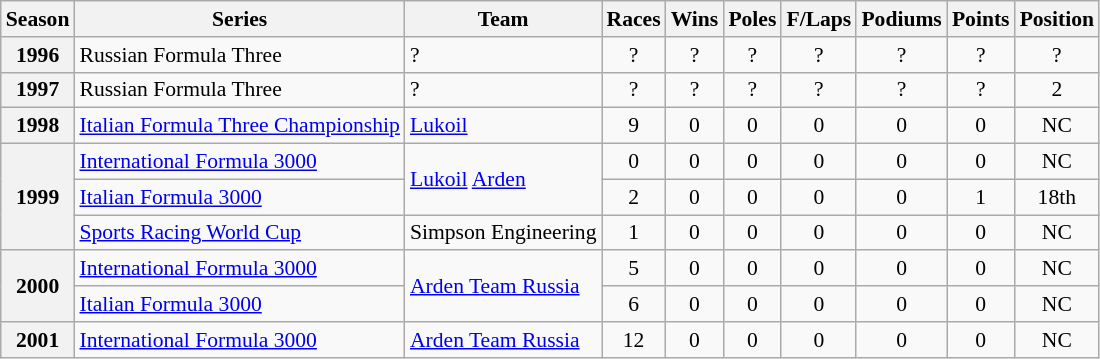<table class="wikitable" style="font-size: 90%; text-align:center">
<tr>
<th>Season</th>
<th>Series</th>
<th>Team</th>
<th>Races</th>
<th>Wins</th>
<th>Poles</th>
<th>F/Laps</th>
<th>Podiums</th>
<th>Points</th>
<th>Position</th>
</tr>
<tr>
<th>1996</th>
<td align=left>Russian Formula Three</td>
<td align=left>?</td>
<td>?</td>
<td>?</td>
<td>?</td>
<td>?</td>
<td>?</td>
<td>?</td>
<td>?</td>
</tr>
<tr>
<th>1997</th>
<td align=left>Russian Formula Three</td>
<td align=left>?</td>
<td>?</td>
<td>?</td>
<td>?</td>
<td>?</td>
<td>?</td>
<td>?</td>
<td>2</td>
</tr>
<tr 2>
<th>1998</th>
<td align=left><a href='#'>Italian Formula Three Championship</a></td>
<td align=left><a href='#'>Lukoil</a></td>
<td>9</td>
<td>0</td>
<td>0</td>
<td>0</td>
<td>0</td>
<td>0</td>
<td>NC</td>
</tr>
<tr>
<th rowspan=3>1999</th>
<td align=left><a href='#'>International Formula 3000</a></td>
<td align=left rowspan=2><a href='#'>Lukoil</a> <a href='#'>Arden</a></td>
<td>0</td>
<td>0</td>
<td>0</td>
<td>0</td>
<td>0</td>
<td>0</td>
<td>NC</td>
</tr>
<tr>
<td align=left><a href='#'>Italian Formula 3000</a></td>
<td>2</td>
<td>0</td>
<td>0</td>
<td>0</td>
<td>0</td>
<td>1</td>
<td>18th</td>
</tr>
<tr>
<td align=left><a href='#'>Sports Racing World Cup</a></td>
<td align=left>Simpson Engineering</td>
<td>1</td>
<td>0</td>
<td>0</td>
<td>0</td>
<td>0</td>
<td>0</td>
<td>NC</td>
</tr>
<tr>
<th rowspan=2>2000</th>
<td align=left><a href='#'>International Formula 3000</a></td>
<td align=left rowspan=2><a href='#'>Arden Team Russia</a></td>
<td>5</td>
<td>0</td>
<td>0</td>
<td>0</td>
<td>0</td>
<td>0</td>
<td>NC</td>
</tr>
<tr>
<td align=left><a href='#'>Italian Formula 3000</a></td>
<td>6</td>
<td>0</td>
<td>0</td>
<td>0</td>
<td>0</td>
<td>0</td>
<td>NC</td>
</tr>
<tr>
<th>2001</th>
<td align=left><a href='#'>International Formula 3000</a></td>
<td align=left><a href='#'>Arden Team Russia</a></td>
<td>12</td>
<td>0</td>
<td>0</td>
<td>0</td>
<td>0</td>
<td>0</td>
<td>NC</td>
</tr>
</table>
